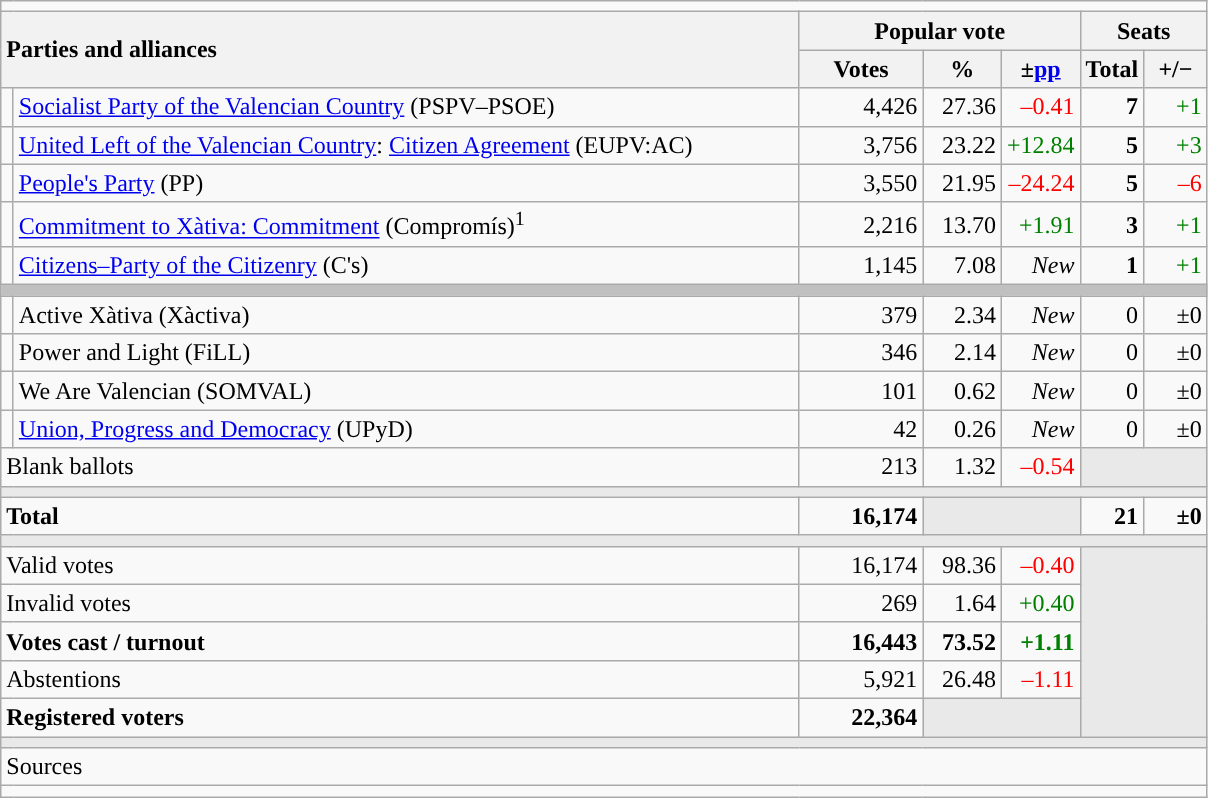<table class="wikitable" style="text-align:right;">
<tr>
<td colspan="7"></td>
</tr>
<tr>
<th style="text-align:left;" rowspan="2" colspan="2" width="525">Parties and alliances</th>
<th colspan="3">Popular vote</th>
<th colspan="2">Seats</th>
</tr>
<tr>
<th width="75">Votes</th>
<th width="45">%</th>
<th width="45">±<a href='#'>pp</a></th>
<th width="35">Total</th>
<th width="35">+/−</th>
</tr>
<tr>
<td width="1" style="color:inherit;background:"></td>
<td align="left"><a href='#'>Socialist Party of the Valencian Country</a> (PSPV–PSOE)</td>
<td>4,426</td>
<td>27.36</td>
<td style="color:red;">–0.41</td>
<td><strong>7</strong></td>
<td style="color:green;">+1</td>
</tr>
<tr>
<td style="color:inherit;background:"></td>
<td align="left"><a href='#'>United Left of the Valencian Country</a>: <a href='#'>Citizen Agreement</a> (EUPV:AC)</td>
<td>3,756</td>
<td>23.22</td>
<td style="color:green;">+12.84</td>
<td><strong>5</strong></td>
<td style="color:green;">+3</td>
</tr>
<tr>
<td style="color:inherit;background:"></td>
<td align="left"><a href='#'>People's Party</a> (PP)</td>
<td>3,550</td>
<td>21.95</td>
<td style="color:red;">–24.24</td>
<td><strong>5</strong></td>
<td style="color:red;">–6</td>
</tr>
<tr>
<td style="color:inherit;background:"></td>
<td align="left"><a href='#'>Commitment to Xàtiva: Commitment</a> (Compromís)<sup>1</sup></td>
<td>2,216</td>
<td>13.70</td>
<td style="color:green;">+1.91</td>
<td><strong>3</strong></td>
<td style="color:green;">+1</td>
</tr>
<tr>
<td style="color:inherit;background:"></td>
<td align="left"><a href='#'>Citizens–Party of the Citizenry</a> (C's)</td>
<td>1,145</td>
<td>7.08</td>
<td><em>New</em></td>
<td><strong>1</strong></td>
<td style="color:green;">+1</td>
</tr>
<tr>
<td colspan="7" bgcolor="#C0C0C0"></td>
</tr>
<tr>
<td style="color:inherit;background:"></td>
<td align="left">Active Xàtiva (Xàctiva)</td>
<td>379</td>
<td>2.34</td>
<td><em>New</em></td>
<td>0</td>
<td>±0</td>
</tr>
<tr>
<td style="color:inherit;background:"></td>
<td align="left">Power and Light (FiLL)</td>
<td>346</td>
<td>2.14</td>
<td><em>New</em></td>
<td>0</td>
<td>±0</td>
</tr>
<tr>
<td style="color:inherit;background:"></td>
<td align="left">We Are Valencian (SOMVAL)</td>
<td>101</td>
<td>0.62</td>
<td><em>New</em></td>
<td>0</td>
<td>±0</td>
</tr>
<tr>
<td style="color:inherit;background:"></td>
<td align="left"><a href='#'>Union, Progress and Democracy</a> (UPyD)</td>
<td>42</td>
<td>0.26</td>
<td><em>New</em></td>
<td>0</td>
<td>±0</td>
</tr>
<tr>
<td align="left" colspan="2">Blank ballots</td>
<td>213</td>
<td>1.32</td>
<td style="color:red;">–0.54</td>
<td bgcolor="#E9E9E9" colspan="2"></td>
</tr>
<tr>
<td colspan="7" bgcolor="#E9E9E9"></td>
</tr>
<tr style="font-weight:bold;">
<td align="left" colspan="2">Total</td>
<td>16,174</td>
<td bgcolor="#E9E9E9" colspan="2"></td>
<td>21</td>
<td>±0</td>
</tr>
<tr>
<td colspan="7" bgcolor="#E9E9E9"></td>
</tr>
<tr>
<td align="left" colspan="2">Valid votes</td>
<td>16,174</td>
<td>98.36</td>
<td style="color:red;">–0.40</td>
<td bgcolor="#E9E9E9" colspan="2" rowspan="5"></td>
</tr>
<tr>
<td align="left" colspan="2">Invalid votes</td>
<td>269</td>
<td>1.64</td>
<td style="color:green;">+0.40</td>
</tr>
<tr style="font-weight:bold;">
<td align="left" colspan="2">Votes cast / turnout</td>
<td>16,443</td>
<td>73.52</td>
<td style="color:green;">+1.11</td>
</tr>
<tr>
<td align="left" colspan="2">Abstentions</td>
<td>5,921</td>
<td>26.48</td>
<td style="color:red;">–1.11</td>
</tr>
<tr style="font-weight:bold;">
<td align="left" colspan="2">Registered voters</td>
<td>22,364</td>
<td bgcolor="#E9E9E9" colspan="2"></td>
</tr>
<tr>
<td colspan="7" bgcolor="#E9E9E9"></td>
</tr>
<tr>
<td align="left" colspan="7">Sources</td>
</tr>
<tr>
<td colspan="7" style="text-align:left; max-width:790px;"></td>
</tr>
</table>
